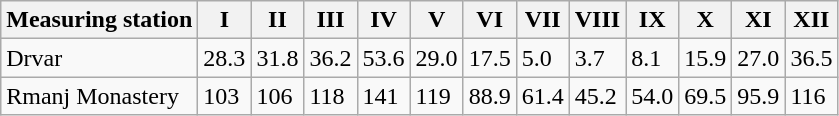<table class="wikitable">
<tr>
<th>Measuring station</th>
<th>I</th>
<th>II</th>
<th>III</th>
<th>IV</th>
<th>V</th>
<th>VI</th>
<th>VII</th>
<th>VIII</th>
<th>IX</th>
<th>X</th>
<th>XI</th>
<th>XII</th>
</tr>
<tr>
<td>Drvar</td>
<td>28.3</td>
<td>31.8</td>
<td>36.2</td>
<td>53.6</td>
<td>29.0</td>
<td>17.5</td>
<td>5.0</td>
<td>3.7</td>
<td>8.1</td>
<td>15.9</td>
<td>27.0</td>
<td>36.5</td>
</tr>
<tr>
<td>Rmanj Monastery</td>
<td>103</td>
<td>106</td>
<td>118</td>
<td>141</td>
<td>119</td>
<td>88.9</td>
<td>61.4</td>
<td>45.2</td>
<td>54.0</td>
<td>69.5</td>
<td>95.9</td>
<td>116</td>
</tr>
</table>
